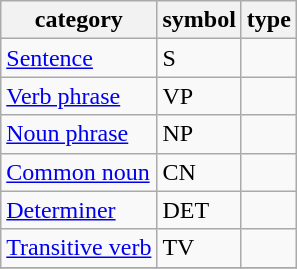<table class=wikitable>
<tr>
<th>category</th>
<th>symbol</th>
<th>type</th>
</tr>
<tr>
<td><a href='#'>Sentence</a></td>
<td>S</td>
<td></td>
</tr>
<tr>
<td><a href='#'>Verb phrase</a></td>
<td>VP</td>
<td></td>
</tr>
<tr>
<td><a href='#'>Noun phrase</a></td>
<td>NP</td>
<td></td>
</tr>
<tr>
<td><a href='#'>Common noun</a></td>
<td>CN</td>
<td></td>
</tr>
<tr>
<td><a href='#'>Determiner</a></td>
<td>DET</td>
<td></td>
</tr>
<tr>
<td><a href='#'>Transitive verb</a></td>
<td>TV</td>
<td></td>
</tr>
<tr>
</tr>
</table>
